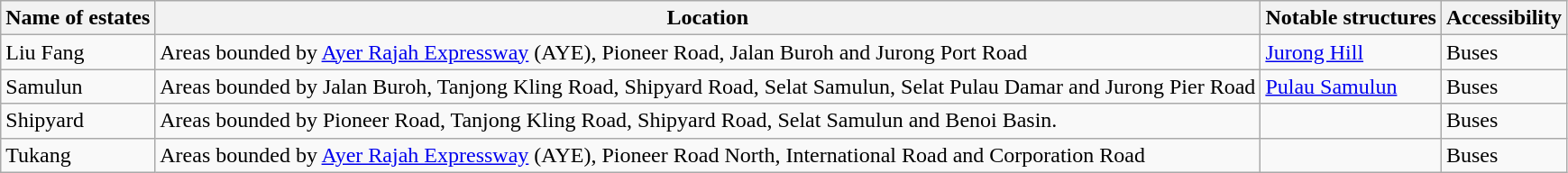<table class="wikitable">
<tr>
<th>Name of estates</th>
<th>Location</th>
<th>Notable structures</th>
<th>Accessibility</th>
</tr>
<tr>
<td>Liu Fang</td>
<td>Areas bounded by <a href='#'>Ayer Rajah Expressway</a> (AYE), Pioneer Road, Jalan Buroh and Jurong Port Road</td>
<td><a href='#'>Jurong Hill</a></td>
<td>Buses</td>
</tr>
<tr>
<td>Samulun</td>
<td>Areas bounded by Jalan Buroh, Tanjong Kling Road, Shipyard Road, Selat Samulun, Selat Pulau Damar and Jurong Pier Road</td>
<td><a href='#'>Pulau Samulun</a></td>
<td>Buses</td>
</tr>
<tr>
<td>Shipyard</td>
<td>Areas bounded by Pioneer Road, Tanjong Kling Road, Shipyard Road, Selat Samulun and Benoi Basin.</td>
<td></td>
<td>Buses</td>
</tr>
<tr>
<td>Tukang</td>
<td>Areas bounded by <a href='#'>Ayer Rajah Expressway</a> (AYE), Pioneer Road North, International Road and Corporation Road</td>
<td></td>
<td>Buses</td>
</tr>
</table>
